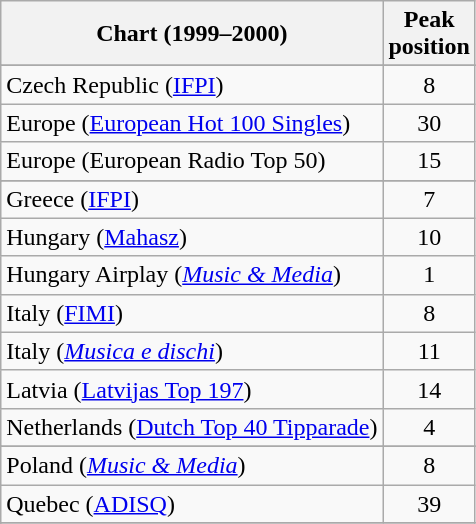<table class="wikitable sortable">
<tr>
<th>Chart (1999–2000)</th>
<th>Peak<br>position</th>
</tr>
<tr>
</tr>
<tr>
</tr>
<tr>
</tr>
<tr>
</tr>
<tr>
<td align="left">Czech Republic (<a href='#'>IFPI</a>)</td>
<td align="center">8</td>
</tr>
<tr>
<td align="left">Europe (<a href='#'>European Hot 100 Singles</a>)</td>
<td align="center">30</td>
</tr>
<tr>
<td align="left">Europe (European Radio Top 50)</td>
<td align="center">15</td>
</tr>
<tr>
</tr>
<tr>
</tr>
<tr>
</tr>
<tr>
<td align="left">Greece (<a href='#'>IFPI</a>)</td>
<td align="center">7</td>
</tr>
<tr>
<td align="left">Hungary (<a href='#'>Mahasz</a>)</td>
<td align="center">10</td>
</tr>
<tr>
<td align="left">Hungary Airplay (<em><a href='#'>Music & Media</a></em>)</td>
<td align="center">1</td>
</tr>
<tr>
<td align="left">Italy (<a href='#'>FIMI</a>)</td>
<td align="center">8</td>
</tr>
<tr>
<td align="left">Italy (<em><a href='#'>Musica e dischi</a></em>)</td>
<td align="center">11</td>
</tr>
<tr>
<td align="left">Latvia (<a href='#'>Latvijas Top 197</a>)</td>
<td align="center">14</td>
</tr>
<tr>
<td align="left">Netherlands (<a href='#'>Dutch Top 40 Tipparade</a>)</td>
<td align="center">4</td>
</tr>
<tr>
</tr>
<tr>
<td align="left">Poland (<em><a href='#'>Music & Media</a></em>)</td>
<td style="text-align:center;">8</td>
</tr>
<tr>
<td align="left">Quebec (<a href='#'>ADISQ</a>)</td>
<td align="center">39</td>
</tr>
<tr>
</tr>
<tr>
</tr>
<tr>
</tr>
<tr>
</tr>
<tr>
</tr>
<tr>
</tr>
<tr>
</tr>
</table>
